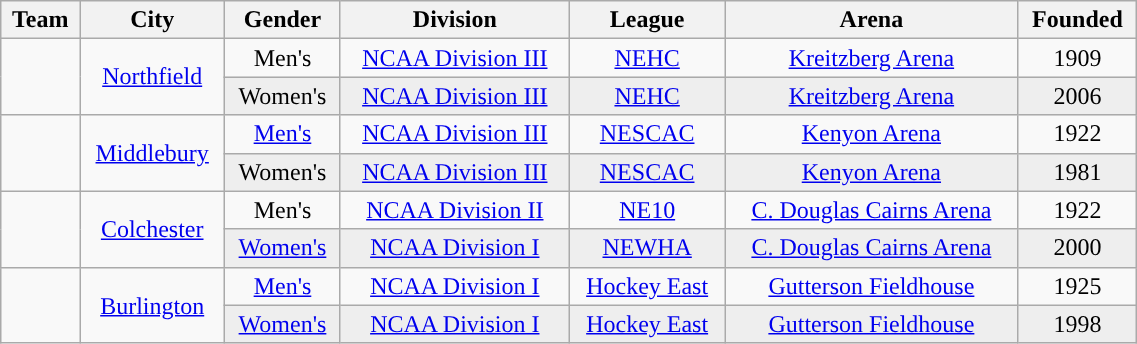<table class="wikitable sortable" width="60%">
<tr>
<th>Team</th>
<th>City</th>
<th>Gender</th>
<th>Division</th>
<th>League</th>
<th>Arena</th>
<th>Founded</th>
</tr>
<tr align=center>
<td rowspan=2;><strong><a href='#'></a></strong></td>
<td rowspan=2><a href='#'>Northfield</a></td>
<td>Men's</td>
<td><a href='#'>NCAA Division III</a></td>
<td><a href='#'>NEHC</a></td>
<td><a href='#'>Kreitzberg Arena</a></td>
<td>1909</td>
</tr>
<tr align=center bgcolor=eeeeee>
<td>Women's</td>
<td><a href='#'>NCAA Division III</a></td>
<td><a href='#'>NEHC</a></td>
<td><a href='#'>Kreitzberg Arena</a></td>
<td>2006</td>
</tr>
<tr align=center>
<td rowspan=2;><strong><a href='#'></a></strong></td>
<td rowspan=2><a href='#'>Middlebury</a></td>
<td><a href='#'>Men's</a></td>
<td><a href='#'>NCAA Division III</a></td>
<td><a href='#'>NESCAC</a></td>
<td><a href='#'>Kenyon Arena</a></td>
<td>1922</td>
</tr>
<tr align=center bgcolor=eeeeee>
<td>Women's</td>
<td><a href='#'>NCAA Division III</a></td>
<td><a href='#'>NESCAC</a></td>
<td><a href='#'>Kenyon Arena</a></td>
<td>1981</td>
</tr>
<tr align=center>
<td rowspan=2;><strong><a href='#'></a></strong></td>
<td rowspan=2><a href='#'>Colchester</a></td>
<td>Men's</td>
<td><a href='#'>NCAA Division II</a></td>
<td><a href='#'>NE10</a></td>
<td><a href='#'>C. Douglas Cairns Arena</a></td>
<td>1922</td>
</tr>
<tr align=center bgcolor=eeeeee>
<td><a href='#'>Women's</a></td>
<td><a href='#'>NCAA Division I</a></td>
<td><a href='#'>NEWHA</a></td>
<td><a href='#'>C. Douglas Cairns Arena</a></td>
<td>2000</td>
</tr>
<tr align=center>
<td rowspan=2;><strong><a href='#'></a></strong></td>
<td rowspan=2><a href='#'>Burlington</a></td>
<td><a href='#'>Men's</a></td>
<td><a href='#'>NCAA Division I</a></td>
<td><a href='#'>Hockey East</a></td>
<td><a href='#'>Gutterson Fieldhouse</a></td>
<td>1925</td>
</tr>
<tr align=center bgcolor=eeeeee>
<td><a href='#'>Women's</a></td>
<td><a href='#'>NCAA Division I</a></td>
<td><a href='#'>Hockey East</a></td>
<td><a href='#'>Gutterson Fieldhouse</a></td>
<td>1998</td>
</tr>
</table>
